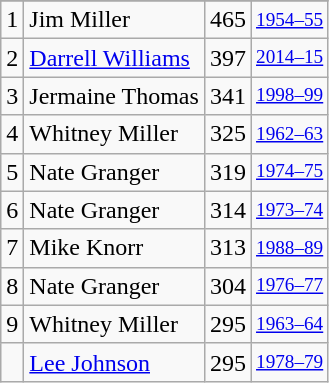<table class="wikitable">
<tr>
</tr>
<tr>
<td>1</td>
<td>Jim Miller</td>
<td>465</td>
<td style="font-size:80%;"><a href='#'>1954–55</a></td>
</tr>
<tr>
<td>2</td>
<td><a href='#'>Darrell Williams</a></td>
<td>397</td>
<td style="font-size:80%;"><a href='#'>2014–15</a></td>
</tr>
<tr>
<td>3</td>
<td>Jermaine Thomas</td>
<td>341</td>
<td style="font-size:80%;"><a href='#'>1998–99</a></td>
</tr>
<tr>
<td>4</td>
<td>Whitney Miller</td>
<td>325</td>
<td style="font-size:80%;"><a href='#'>1962–63</a></td>
</tr>
<tr>
<td>5</td>
<td>Nate Granger</td>
<td>319</td>
<td style="font-size:80%;"><a href='#'>1974–75</a></td>
</tr>
<tr>
<td>6</td>
<td>Nate Granger</td>
<td>314</td>
<td style="font-size:80%;"><a href='#'>1973–74</a></td>
</tr>
<tr>
<td>7</td>
<td>Mike Knorr</td>
<td>313</td>
<td style="font-size:80%;"><a href='#'>1988–89</a></td>
</tr>
<tr>
<td>8</td>
<td>Nate Granger</td>
<td>304</td>
<td style="font-size:80%;"><a href='#'>1976–77</a></td>
</tr>
<tr>
<td>9</td>
<td>Whitney Miller</td>
<td>295</td>
<td style="font-size:80%;"><a href='#'>1963–64</a></td>
</tr>
<tr>
<td></td>
<td><a href='#'>Lee Johnson</a></td>
<td>295</td>
<td style="font-size:80%;"><a href='#'>1978–79</a></td>
</tr>
</table>
